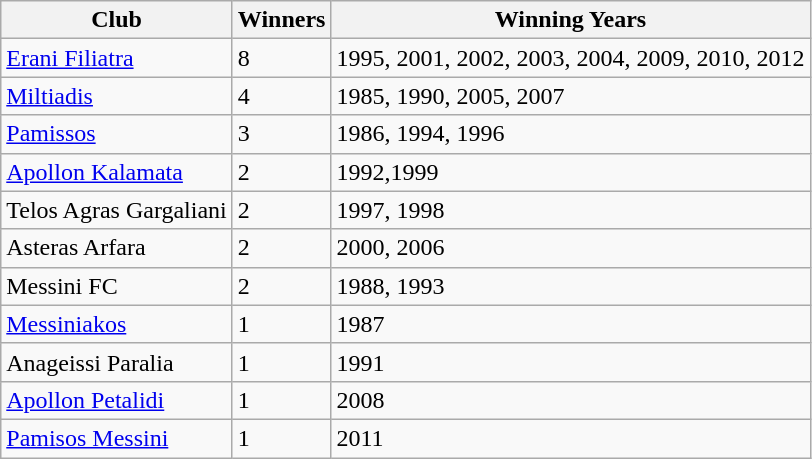<table class="wikitable">
<tr>
<th>Club</th>
<th>Winners</th>
<th>Winning Years</th>
</tr>
<tr>
<td><a href='#'>Erani Filiatra</a></td>
<td>8</td>
<td>1995, 2001, 2002, 2003, 2004, 2009, 2010, 2012</td>
</tr>
<tr>
<td><a href='#'>Miltiadis</a></td>
<td>4</td>
<td>1985, 1990, 2005, 2007</td>
</tr>
<tr>
<td><a href='#'>Pamissos</a></td>
<td>3</td>
<td>1986, 1994, 1996</td>
</tr>
<tr>
<td><a href='#'>Apollon Kalamata</a></td>
<td>2</td>
<td>1992,1999</td>
</tr>
<tr>
<td>Telos Agras Gargaliani</td>
<td>2</td>
<td>1997, 1998</td>
</tr>
<tr>
<td>Asteras Arfara</td>
<td>2</td>
<td>2000, 2006</td>
</tr>
<tr>
<td>Messini FC</td>
<td>2</td>
<td>1988, 1993</td>
</tr>
<tr>
<td><a href='#'>Messiniakos</a></td>
<td>1</td>
<td>1987</td>
</tr>
<tr>
<td>Anageissi Paralia</td>
<td>1</td>
<td>1991</td>
</tr>
<tr>
<td><a href='#'>Apollon Petalidi</a></td>
<td>1</td>
<td>2008</td>
</tr>
<tr>
<td><a href='#'>Pamisos Messini</a></td>
<td>1</td>
<td>2011</td>
</tr>
</table>
